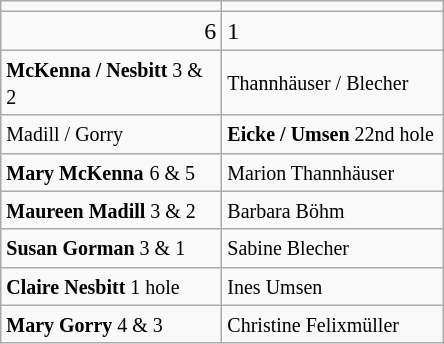<table class="wikitable">
<tr>
<td align="center" width="140"></td>
<td align="center" width="140"></td>
</tr>
<tr>
<td align="right">6</td>
<td>1</td>
</tr>
<tr>
<td><small><strong>McKenna / Nesbitt</strong> 3 & 2</small></td>
<td><small>Thannhäuser / Blecher</small></td>
</tr>
<tr>
<td><small>Madill / Gorry</small></td>
<td><small><strong>Eicke / Umsen</strong> 22nd hole</small></td>
</tr>
<tr>
<td><strong><small>Mary McKenna</small></strong> <small>6 & 5</small></td>
<td><small>Marion Thannhäuser</small></td>
</tr>
<tr>
<td><small><strong>Maureen Madill</strong> 3 & 2</small></td>
<td><small>Barbara Böhm</small></td>
</tr>
<tr>
<td><small><strong>Susan Gorman</strong> 3 & 1</small></td>
<td><small>Sabine Blecher</small></td>
</tr>
<tr>
<td><small><strong>Claire Nesbitt</strong> 1 hole</small></td>
<td><small>Ines Umsen</small></td>
</tr>
<tr>
<td><small><strong>Mary Gorry</strong> 4 & 3</small></td>
<td><small>Christine Felixmüller</small></td>
</tr>
</table>
